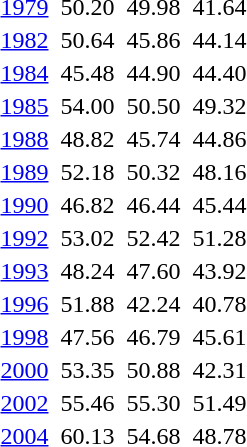<table>
<tr valign="top">
<td><a href='#'>1979</a><br></td>
<td></td>
<td>50.20</td>
<td></td>
<td>49.98</td>
<td></td>
<td>41.64</td>
</tr>
<tr valign="top">
<td><a href='#'>1982</a><br></td>
<td></td>
<td>50.64</td>
<td></td>
<td>45.86</td>
<td></td>
<td>44.14</td>
</tr>
<tr valign="top">
<td><a href='#'>1984</a><br></td>
<td></td>
<td>45.48</td>
<td></td>
<td>44.90</td>
<td></td>
<td>44.40</td>
</tr>
<tr valign="top">
<td><a href='#'>1985</a><br></td>
<td></td>
<td>54.00</td>
<td></td>
<td>50.50</td>
<td></td>
<td>49.32</td>
</tr>
<tr valign="top">
<td><a href='#'>1988</a><br></td>
<td></td>
<td>48.82</td>
<td></td>
<td>45.74</td>
<td></td>
<td>44.86</td>
</tr>
<tr valign="top">
<td><a href='#'>1989</a><br></td>
<td></td>
<td>52.18</td>
<td></td>
<td>50.32</td>
<td></td>
<td>48.16</td>
</tr>
<tr valign="top">
<td><a href='#'>1990</a><br></td>
<td></td>
<td>46.82</td>
<td></td>
<td>46.44</td>
<td></td>
<td>45.44</td>
</tr>
<tr valign="top">
<td><a href='#'>1992</a><br></td>
<td></td>
<td>53.02</td>
<td></td>
<td>52.42</td>
<td></td>
<td>51.28</td>
</tr>
<tr valign="top">
<td><a href='#'>1993</a><br></td>
<td></td>
<td>48.24</td>
<td></td>
<td>47.60</td>
<td></td>
<td>43.92</td>
</tr>
<tr valign="top">
<td><a href='#'>1996</a><br></td>
<td></td>
<td>51.88</td>
<td></td>
<td>42.24</td>
<td></td>
<td>40.78</td>
</tr>
<tr valign="top">
<td><a href='#'>1998</a><br></td>
<td></td>
<td>47.56</td>
<td></td>
<td>46.79</td>
<td></td>
<td>45.61</td>
</tr>
<tr valign="top">
<td><a href='#'>2000</a><br></td>
<td></td>
<td>53.35</td>
<td></td>
<td>50.88</td>
<td></td>
<td>42.31</td>
</tr>
<tr valign="top">
<td><a href='#'>2002</a><br></td>
<td></td>
<td>55.46</td>
<td></td>
<td>55.30</td>
<td></td>
<td>51.49</td>
</tr>
<tr valign="top">
<td><a href='#'>2004</a><br></td>
<td></td>
<td>60.13</td>
<td></td>
<td>54.68</td>
<td></td>
<td>48.78</td>
</tr>
</table>
